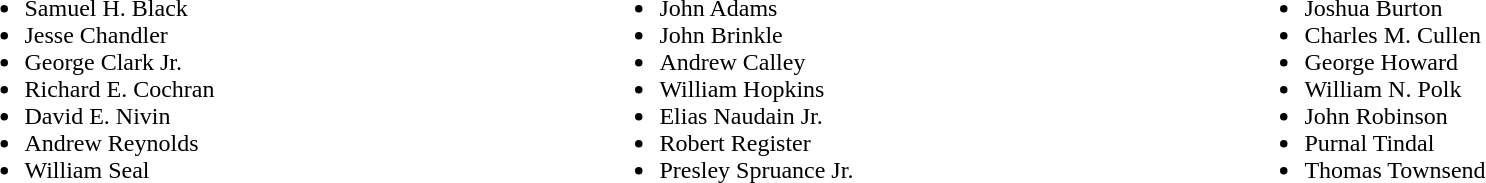<table width=100%>
<tr valign=top>
<td><br><ul><li>Samuel H. Black</li><li>Jesse Chandler</li><li>George Clark Jr.</li><li>Richard E. Cochran</li><li>David E. Nivin</li><li>Andrew Reynolds</li><li>William Seal</li></ul></td>
<td><br><ul><li>John Adams</li><li>John Brinkle</li><li>Andrew Calley</li><li>William Hopkins</li><li>Elias Naudain Jr.</li><li>Robert Register</li><li>Presley Spruance Jr.</li></ul></td>
<td><br><ul><li>Joshua Burton</li><li>Charles M. Cullen</li><li>George Howard</li><li>William N. Polk</li><li>John Robinson</li><li>Purnal Tindal</li><li>Thomas Townsend</li></ul></td>
</tr>
</table>
